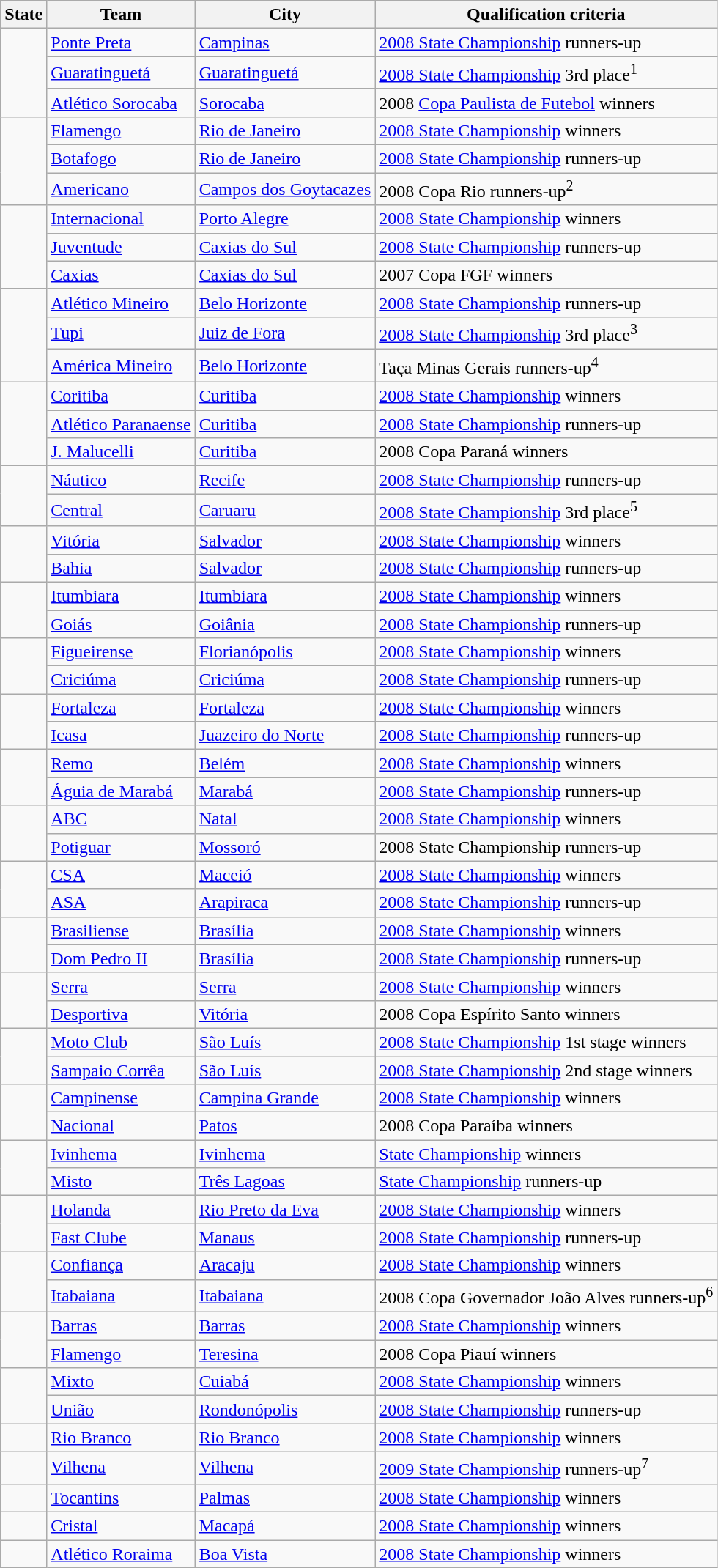<table class="wikitable">
<tr>
<th>State</th>
<th>Team</th>
<th>City</th>
<th>Qualification criteria</th>
</tr>
<tr>
<td rowspan="3"></td>
<td><a href='#'>Ponte Preta</a></td>
<td><a href='#'>Campinas</a></td>
<td><a href='#'>2008 State Championship</a> runners-up</td>
</tr>
<tr>
<td><a href='#'>Guaratinguetá</a></td>
<td><a href='#'>Guaratinguetá</a></td>
<td><a href='#'>2008 State Championship</a> 3rd place<sup>1</sup></td>
</tr>
<tr>
<td><a href='#'>Atlético Sorocaba</a></td>
<td><a href='#'>Sorocaba</a></td>
<td>2008 <a href='#'>Copa Paulista de Futebol</a> winners</td>
</tr>
<tr>
<td rowspan="3"></td>
<td><a href='#'>Flamengo</a></td>
<td><a href='#'>Rio de Janeiro</a></td>
<td><a href='#'>2008 State Championship</a> winners</td>
</tr>
<tr>
<td><a href='#'>Botafogo</a></td>
<td><a href='#'>Rio de Janeiro</a></td>
<td><a href='#'>2008 State Championship</a> runners-up</td>
</tr>
<tr>
<td><a href='#'>Americano</a></td>
<td><a href='#'>Campos dos Goytacazes</a></td>
<td>2008 Copa Rio runners-up<sup>2</sup></td>
</tr>
<tr>
<td rowspan="3"></td>
<td><a href='#'>Internacional</a></td>
<td><a href='#'>Porto Alegre</a></td>
<td><a href='#'>2008 State Championship</a> winners</td>
</tr>
<tr>
<td><a href='#'>Juventude</a></td>
<td><a href='#'>Caxias do Sul</a></td>
<td><a href='#'>2008 State Championship</a> runners-up</td>
</tr>
<tr>
<td><a href='#'>Caxias</a></td>
<td><a href='#'>Caxias do Sul</a></td>
<td>2007 Copa FGF winners</td>
</tr>
<tr>
<td rowspan="3"></td>
<td><a href='#'>Atlético Mineiro</a></td>
<td><a href='#'>Belo Horizonte</a></td>
<td><a href='#'>2008 State Championship</a> runners-up</td>
</tr>
<tr>
<td><a href='#'>Tupi</a></td>
<td><a href='#'>Juiz de Fora</a></td>
<td><a href='#'>2008 State Championship</a> 3rd place<sup>3</sup></td>
</tr>
<tr>
<td><a href='#'>América Mineiro</a></td>
<td><a href='#'>Belo Horizonte</a></td>
<td>Taça Minas Gerais runners-up<sup>4</sup></td>
</tr>
<tr>
<td rowspan="3"></td>
<td><a href='#'>Coritiba</a></td>
<td><a href='#'>Curitiba</a></td>
<td><a href='#'>2008 State Championship</a> winners</td>
</tr>
<tr>
<td><a href='#'>Atlético Paranaense</a></td>
<td><a href='#'>Curitiba</a></td>
<td><a href='#'>2008 State Championship</a> runners-up</td>
</tr>
<tr>
<td><a href='#'>J. Malucelli</a></td>
<td><a href='#'>Curitiba</a></td>
<td>2008 Copa Paraná winners</td>
</tr>
<tr>
<td rowspan="2"></td>
<td><a href='#'>Náutico</a></td>
<td><a href='#'>Recife</a></td>
<td><a href='#'>2008 State Championship</a> runners-up</td>
</tr>
<tr>
<td><a href='#'>Central</a></td>
<td><a href='#'>Caruaru</a></td>
<td><a href='#'>2008 State Championship</a> 3rd place<sup>5</sup></td>
</tr>
<tr>
<td rowspan="2"></td>
<td><a href='#'>Vitória</a></td>
<td><a href='#'>Salvador</a></td>
<td><a href='#'>2008 State Championship</a> winners</td>
</tr>
<tr>
<td><a href='#'>Bahia</a></td>
<td><a href='#'>Salvador</a></td>
<td><a href='#'>2008 State Championship</a> runners-up</td>
</tr>
<tr>
<td rowspan="2"></td>
<td><a href='#'>Itumbiara</a></td>
<td><a href='#'>Itumbiara</a></td>
<td><a href='#'>2008 State Championship</a> winners</td>
</tr>
<tr>
<td><a href='#'>Goiás</a></td>
<td><a href='#'>Goiânia</a></td>
<td><a href='#'>2008 State Championship</a> runners-up</td>
</tr>
<tr>
<td rowspan="2"></td>
<td><a href='#'>Figueirense</a></td>
<td><a href='#'>Florianópolis</a></td>
<td><a href='#'>2008 State Championship</a> winners</td>
</tr>
<tr>
<td><a href='#'>Criciúma</a></td>
<td><a href='#'>Criciúma</a></td>
<td><a href='#'>2008 State Championship</a> runners-up</td>
</tr>
<tr>
<td rowspan="2"></td>
<td><a href='#'>Fortaleza</a></td>
<td><a href='#'>Fortaleza</a></td>
<td><a href='#'>2008 State Championship</a> winners</td>
</tr>
<tr>
<td><a href='#'>Icasa</a></td>
<td><a href='#'>Juazeiro do Norte</a></td>
<td><a href='#'>2008 State Championship</a> runners-up</td>
</tr>
<tr>
<td rowspan="2"></td>
<td><a href='#'>Remo</a></td>
<td><a href='#'>Belém</a></td>
<td><a href='#'>2008 State Championship</a> winners</td>
</tr>
<tr>
<td><a href='#'>Águia de Marabá</a></td>
<td><a href='#'>Marabá</a></td>
<td><a href='#'>2008 State Championship</a> runners-up</td>
</tr>
<tr>
<td rowspan="2"></td>
<td><a href='#'>ABC</a></td>
<td><a href='#'>Natal</a></td>
<td><a href='#'>2008 State Championship</a> winners</td>
</tr>
<tr>
<td><a href='#'>Potiguar</a></td>
<td><a href='#'>Mossoró</a></td>
<td>2008 State Championship runners-up</td>
</tr>
<tr>
<td rowspan="2"></td>
<td><a href='#'>CSA</a></td>
<td><a href='#'>Maceió</a></td>
<td><a href='#'>2008 State Championship</a> winners</td>
</tr>
<tr>
<td><a href='#'>ASA</a></td>
<td><a href='#'>Arapiraca</a></td>
<td><a href='#'>2008 State Championship</a> runners-up</td>
</tr>
<tr>
<td rowspan="2"></td>
<td><a href='#'>Brasiliense</a></td>
<td><a href='#'>Brasília</a></td>
<td><a href='#'>2008 State Championship</a> winners</td>
</tr>
<tr>
<td><a href='#'>Dom Pedro II</a></td>
<td><a href='#'>Brasília</a></td>
<td><a href='#'>2008 State Championship</a> runners-up</td>
</tr>
<tr>
<td rowspan="2"></td>
<td><a href='#'>Serra</a></td>
<td><a href='#'>Serra</a></td>
<td><a href='#'>2008 State Championship</a> winners</td>
</tr>
<tr>
<td><a href='#'>Desportiva</a></td>
<td><a href='#'>Vitória</a></td>
<td>2008 Copa Espírito Santo winners</td>
</tr>
<tr>
<td rowspan="2"></td>
<td><a href='#'>Moto Club</a></td>
<td><a href='#'>São Luís</a></td>
<td><a href='#'>2008 State Championship</a> 1st stage winners</td>
</tr>
<tr>
<td><a href='#'>Sampaio Corrêa</a></td>
<td><a href='#'>São Luís</a></td>
<td><a href='#'>2008 State Championship</a> 2nd stage winners</td>
</tr>
<tr>
<td rowspan="2"></td>
<td><a href='#'>Campinense</a></td>
<td><a href='#'>Campina Grande</a></td>
<td><a href='#'>2008 State Championship</a> winners</td>
</tr>
<tr>
<td><a href='#'>Nacional</a></td>
<td><a href='#'>Patos</a></td>
<td>2008 Copa Paraíba winners</td>
</tr>
<tr>
<td rowspan="2"></td>
<td><a href='#'>Ivinhema</a></td>
<td><a href='#'>Ivinhema</a></td>
<td><a href='#'>State Championship</a> winners</td>
</tr>
<tr>
<td><a href='#'>Misto</a></td>
<td><a href='#'>Três Lagoas</a></td>
<td><a href='#'>State Championship</a> runners-up</td>
</tr>
<tr>
<td rowspan="2"></td>
<td><a href='#'>Holanda</a></td>
<td><a href='#'>Rio Preto da Eva</a></td>
<td><a href='#'>2008 State Championship</a> winners</td>
</tr>
<tr>
<td><a href='#'>Fast Clube</a></td>
<td><a href='#'>Manaus</a></td>
<td><a href='#'>2008 State Championship</a> runners-up</td>
</tr>
<tr>
<td rowspan="2"></td>
<td><a href='#'>Confiança</a></td>
<td><a href='#'>Aracaju</a></td>
<td><a href='#'>2008 State Championship</a> winners</td>
</tr>
<tr>
<td><a href='#'>Itabaiana</a></td>
<td><a href='#'>Itabaiana</a></td>
<td>2008 Copa Governador João Alves runners-up<sup>6</sup></td>
</tr>
<tr>
<td rowspan="2"></td>
<td><a href='#'>Barras</a></td>
<td><a href='#'>Barras</a></td>
<td><a href='#'>2008 State Championship</a> winners</td>
</tr>
<tr>
<td><a href='#'>Flamengo</a></td>
<td><a href='#'>Teresina</a></td>
<td>2008 Copa Piauí winners</td>
</tr>
<tr>
<td rowspan="2"></td>
<td><a href='#'>Mixto</a></td>
<td><a href='#'>Cuiabá</a></td>
<td><a href='#'>2008 State Championship</a> winners</td>
</tr>
<tr>
<td><a href='#'>União</a></td>
<td><a href='#'>Rondonópolis</a></td>
<td><a href='#'>2008 State Championship</a> runners-up</td>
</tr>
<tr>
<td></td>
<td><a href='#'>Rio Branco</a></td>
<td><a href='#'>Rio Branco</a></td>
<td><a href='#'>2008 State Championship</a> winners</td>
</tr>
<tr>
<td></td>
<td><a href='#'>Vilhena</a></td>
<td><a href='#'>Vilhena</a></td>
<td><a href='#'>2009 State Championship</a> runners-up<sup>7</sup></td>
</tr>
<tr>
<td></td>
<td><a href='#'>Tocantins</a></td>
<td><a href='#'>Palmas</a></td>
<td><a href='#'>2008 State Championship</a> winners</td>
</tr>
<tr>
<td></td>
<td><a href='#'>Cristal</a></td>
<td><a href='#'>Macapá</a></td>
<td><a href='#'>2008 State Championship</a> winners</td>
</tr>
<tr>
<td></td>
<td><a href='#'>Atlético Roraima</a></td>
<td><a href='#'>Boa Vista</a></td>
<td><a href='#'>2008 State Championship</a> winners</td>
</tr>
</table>
